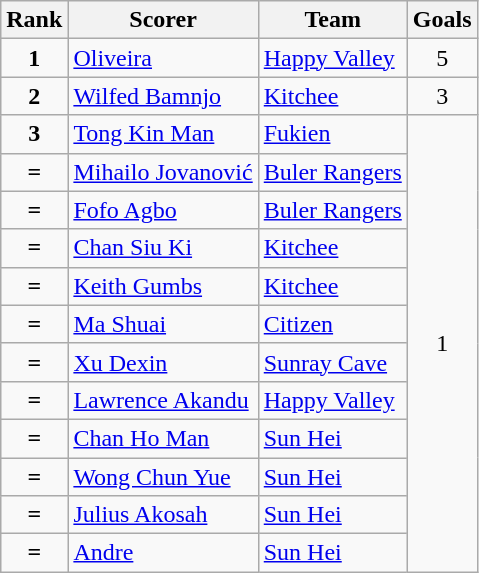<table class="wikitable">
<tr>
<th>Rank</th>
<th>Scorer</th>
<th>Team</th>
<th>Goals</th>
</tr>
<tr>
<td align=center><strong>1</strong></td>
<td> <a href='#'>Oliveira</a></td>
<td><a href='#'>Happy Valley</a></td>
<td align=center>5</td>
</tr>
<tr>
<td align=center><strong>2</strong></td>
<td> <a href='#'>Wilfed Bamnjo</a></td>
<td><a href='#'>Kitchee</a></td>
<td align=center>3</td>
</tr>
<tr>
<td align=center><strong>3</strong></td>
<td> <a href='#'>Tong Kin Man</a></td>
<td><a href='#'>Fukien</a></td>
<td rowspan="12" align=center>1</td>
</tr>
<tr>
<td align=center><strong>=</strong></td>
<td> <a href='#'>Mihailo Jovanović</a></td>
<td><a href='#'>Buler Rangers</a></td>
</tr>
<tr>
<td align=center><strong>=</strong></td>
<td> <a href='#'>Fofo Agbo</a></td>
<td><a href='#'>Buler Rangers</a></td>
</tr>
<tr>
<td align=center><strong>=</strong></td>
<td> <a href='#'>Chan Siu Ki</a></td>
<td><a href='#'>Kitchee</a></td>
</tr>
<tr>
<td align=center><strong>=</strong></td>
<td> <a href='#'>Keith Gumbs</a></td>
<td><a href='#'>Kitchee</a></td>
</tr>
<tr>
<td align=center><strong>=</strong></td>
<td> <a href='#'>Ma Shuai</a></td>
<td><a href='#'>Citizen</a></td>
</tr>
<tr>
<td align=center><strong>=</strong></td>
<td> <a href='#'>Xu Dexin</a></td>
<td><a href='#'>Sunray Cave</a></td>
</tr>
<tr>
<td align=center><strong>=</strong></td>
<td> <a href='#'>Lawrence Akandu</a></td>
<td><a href='#'>Happy Valley</a></td>
</tr>
<tr>
<td align=center><strong>=</strong></td>
<td> <a href='#'>Chan Ho Man</a></td>
<td><a href='#'>Sun Hei</a></td>
</tr>
<tr>
<td align=center><strong>=</strong></td>
<td> <a href='#'>Wong Chun Yue</a></td>
<td><a href='#'>Sun Hei</a></td>
</tr>
<tr>
<td align=center><strong>=</strong></td>
<td> <a href='#'>Julius Akosah</a></td>
<td><a href='#'>Sun Hei</a></td>
</tr>
<tr>
<td align=center><strong>=</strong></td>
<td> <a href='#'>Andre</a></td>
<td><a href='#'>Sun Hei</a></td>
</tr>
</table>
